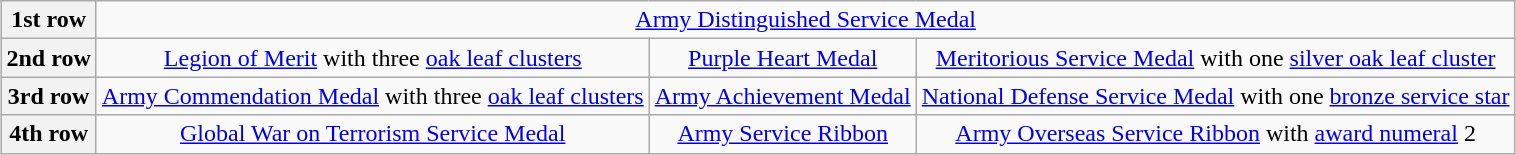<table class="wikitable" style="margin:1em auto; text-align:center;">
<tr>
<th>1st row</th>
<td colspan="4"><a href='#'>Army Distinguished Service Medal</a></td>
</tr>
<tr>
<th>2nd row</th>
<td style="text-align:center;"><a href='#'>Legion of Merit</a> with three <a href='#'>oak leaf clusters</a></td>
<td style="text-align:center;"><a href='#'>Purple Heart Medal</a></td>
<td style="text-align:center;"><a href='#'>Meritorious Service Medal</a> with one <a href='#'>silver oak leaf cluster</a></td>
</tr>
<tr>
<th>3rd row</th>
<td style="text-align:center;"><a href='#'>Army Commendation Medal</a> with three <a href='#'>oak leaf clusters</a></td>
<td style="text-align:center;"><a href='#'>Army Achievement Medal</a></td>
<td style="text-align:center;"><a href='#'>National Defense Service Medal</a> with one <a href='#'>bronze service star</a></td>
</tr>
<tr>
<th>4th row</th>
<td style="text-align:center;"><a href='#'>Global War on Terrorism Service Medal</a></td>
<td style="text-align:center;"><a href='#'>Army Service Ribbon</a></td>
<td style="text-align:center;"><a href='#'>Army Overseas Service Ribbon</a> with <a href='#'>award numeral</a> 2</td>
</tr>
</table>
